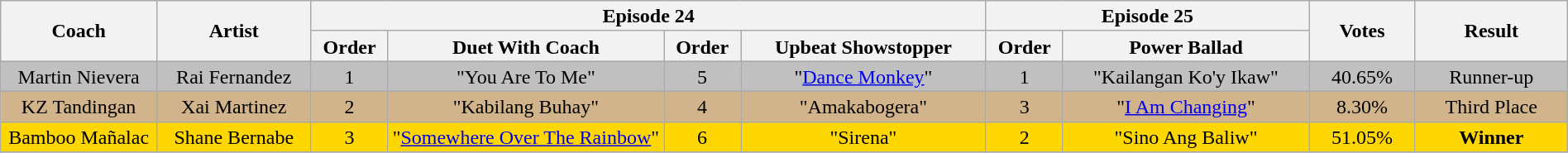<table class="wikitable" style="text-align:center; line-height:17px; font-size:100%; width:100%; white-space:nowrap;">
<tr>
<th rowspan="2" width="10%">Coach</th>
<th rowspan="2" width="10%">Artist</th>
<th colspan="4">Episode 24 </th>
<th colspan="2">Episode 25 </th>
<th rowspan="2" width="7%">Votes</th>
<th rowspan="2" width="10%">Result</th>
</tr>
<tr>
<th width="5%">Order</th>
<th width="16%">Duet With Coach</th>
<th width="5%">Order</th>
<th width="16%">Upbeat Showstopper</th>
<th width="5%">Order</th>
<th width="16%">Power Ballad</th>
</tr>
<tr style="background: silver">
<td>Martin Nievera</td>
<td>Rai Fernandez</td>
<td>1</td>
<td>"You Are To Me"</td>
<td>5</td>
<td>"<a href='#'>Dance Monkey</a>"</td>
<td>1</td>
<td>"Kailangan Ko'y Ikaw"</td>
<td>40.65%</td>
<td>Runner-up</td>
</tr>
<tr style="background: tan">
<td>KZ Tandingan</td>
<td>Xai Martinez</td>
<td>2</td>
<td>"Kabilang Buhay"</td>
<td>4</td>
<td>"Amakabogera"</td>
<td>3</td>
<td>"<a href='#'>I Am Changing</a>"</td>
<td>8.30%</td>
<td>Third Place</td>
</tr>
<tr style="background: gold">
<td>Bamboo Mañalac</td>
<td>Shane Bernabe</td>
<td>3</td>
<td>"<a href='#'>Somewhere Over The Rainbow</a>"</td>
<td>6</td>
<td>"Sirena"</td>
<td>2</td>
<td>"Sino Ang Baliw"</td>
<td>51.05%</td>
<td><strong>Winner</strong></td>
</tr>
<tr>
</tr>
</table>
